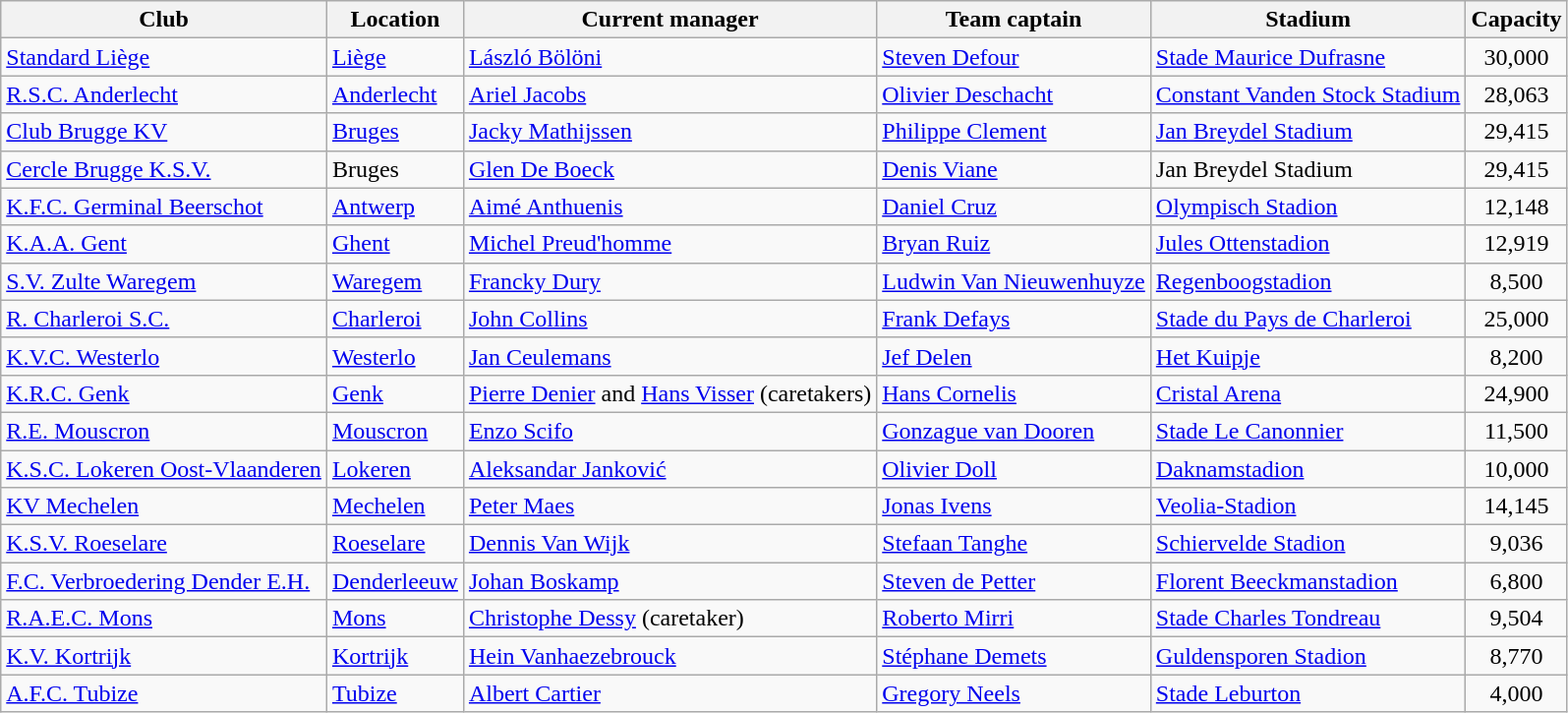<table class="wikitable sortable">
<tr>
<th>Club</th>
<th>Location</th>
<th>Current manager</th>
<th>Team captain</th>
<th>Stadium</th>
<th>Capacity</th>
</tr>
<tr>
<td><a href='#'>Standard Liège</a></td>
<td><a href='#'>Liège</a></td>
<td> <a href='#'>László Bölöni</a></td>
<td> <a href='#'>Steven Defour</a></td>
<td><a href='#'>Stade Maurice Dufrasne</a></td>
<td align="center">30,000</td>
</tr>
<tr>
<td><a href='#'>R.S.C. Anderlecht</a></td>
<td><a href='#'>Anderlecht</a></td>
<td> <a href='#'>Ariel Jacobs</a></td>
<td> <a href='#'>Olivier Deschacht</a></td>
<td><a href='#'>Constant Vanden Stock Stadium</a></td>
<td align="center">28,063</td>
</tr>
<tr>
<td><a href='#'>Club Brugge KV</a></td>
<td><a href='#'>Bruges</a></td>
<td> <a href='#'>Jacky Mathijssen</a></td>
<td> <a href='#'>Philippe Clement</a></td>
<td><a href='#'>Jan Breydel Stadium</a></td>
<td align="center">29,415</td>
</tr>
<tr>
<td><a href='#'>Cercle Brugge K.S.V.</a></td>
<td>Bruges</td>
<td> <a href='#'>Glen De Boeck</a></td>
<td> <a href='#'>Denis Viane</a></td>
<td>Jan Breydel Stadium</td>
<td align="center">29,415</td>
</tr>
<tr>
<td><a href='#'>K.F.C. Germinal Beerschot</a></td>
<td><a href='#'>Antwerp</a></td>
<td> <a href='#'>Aimé Anthuenis</a></td>
<td> <a href='#'>Daniel Cruz</a></td>
<td><a href='#'>Olympisch Stadion</a></td>
<td align="center">12,148</td>
</tr>
<tr>
<td><a href='#'>K.A.A. Gent</a></td>
<td><a href='#'>Ghent</a></td>
<td> <a href='#'>Michel Preud'homme</a></td>
<td> <a href='#'>Bryan Ruiz</a></td>
<td><a href='#'>Jules Ottenstadion</a></td>
<td align="center">12,919</td>
</tr>
<tr>
<td><a href='#'>S.V. Zulte Waregem</a></td>
<td><a href='#'>Waregem</a></td>
<td> <a href='#'>Francky Dury</a></td>
<td> <a href='#'>Ludwin Van Nieuwenhuyze</a></td>
<td><a href='#'>Regenboogstadion</a></td>
<td align="center">8,500</td>
</tr>
<tr>
<td><a href='#'>R. Charleroi S.C.</a></td>
<td><a href='#'>Charleroi</a></td>
<td> <a href='#'>John Collins</a></td>
<td> <a href='#'>Frank Defays</a></td>
<td><a href='#'>Stade du Pays de Charleroi</a></td>
<td align="center">25,000</td>
</tr>
<tr>
<td><a href='#'>K.V.C. Westerlo</a></td>
<td><a href='#'>Westerlo</a></td>
<td> <a href='#'>Jan Ceulemans</a></td>
<td> <a href='#'>Jef Delen</a></td>
<td><a href='#'>Het Kuipje</a></td>
<td align="center">8,200</td>
</tr>
<tr>
<td><a href='#'>K.R.C. Genk</a></td>
<td><a href='#'>Genk</a></td>
<td> <a href='#'>Pierre Denier</a> and  <a href='#'>Hans Visser</a> (caretakers)</td>
<td> <a href='#'>Hans Cornelis</a></td>
<td><a href='#'>Cristal Arena</a></td>
<td align="center">24,900</td>
</tr>
<tr>
<td><a href='#'>R.E. Mouscron</a></td>
<td><a href='#'>Mouscron</a></td>
<td> <a href='#'>Enzo Scifo</a></td>
<td> <a href='#'>Gonzague van Dooren</a></td>
<td><a href='#'>Stade Le Canonnier</a></td>
<td align="center">11,500</td>
</tr>
<tr>
<td><a href='#'>K.S.C. Lokeren Oost-Vlaanderen</a></td>
<td><a href='#'>Lokeren</a></td>
<td> <a href='#'>Aleksandar Janković</a></td>
<td> <a href='#'>Olivier Doll</a></td>
<td><a href='#'>Daknamstadion</a></td>
<td align="center">10,000</td>
</tr>
<tr>
<td><a href='#'>KV Mechelen</a></td>
<td><a href='#'>Mechelen</a></td>
<td> <a href='#'>Peter Maes</a></td>
<td> <a href='#'>Jonas Ivens</a></td>
<td><a href='#'>Veolia-Stadion</a></td>
<td align="center">14,145</td>
</tr>
<tr>
<td><a href='#'>K.S.V. Roeselare</a></td>
<td><a href='#'>Roeselare</a></td>
<td> <a href='#'>Dennis Van Wijk</a></td>
<td> <a href='#'>Stefaan Tanghe</a></td>
<td><a href='#'>Schiervelde Stadion</a></td>
<td align="center">9,036</td>
</tr>
<tr>
<td><a href='#'>F.C. Verbroedering Dender E.H.</a></td>
<td><a href='#'>Denderleeuw</a></td>
<td> <a href='#'>Johan Boskamp</a></td>
<td> <a href='#'>Steven de Petter</a></td>
<td><a href='#'>Florent Beeckmanstadion</a></td>
<td align="center">6,800</td>
</tr>
<tr>
<td><a href='#'>R.A.E.C. Mons</a></td>
<td><a href='#'>Mons</a></td>
<td> <a href='#'>Christophe Dessy</a> (caretaker)</td>
<td> <a href='#'>Roberto Mirri</a></td>
<td><a href='#'>Stade Charles Tondreau</a></td>
<td align="center">9,504</td>
</tr>
<tr>
<td><a href='#'>K.V. Kortrijk</a></td>
<td><a href='#'>Kortrijk</a></td>
<td> <a href='#'>Hein Vanhaezebrouck</a></td>
<td> <a href='#'>Stéphane Demets</a></td>
<td><a href='#'>Guldensporen Stadion</a></td>
<td align="center">8,770</td>
</tr>
<tr>
<td><a href='#'>A.F.C. Tubize</a></td>
<td><a href='#'>Tubize</a></td>
<td> <a href='#'>Albert Cartier</a></td>
<td> <a href='#'>Gregory Neels</a></td>
<td><a href='#'>Stade Leburton</a></td>
<td align="center">4,000</td>
</tr>
</table>
